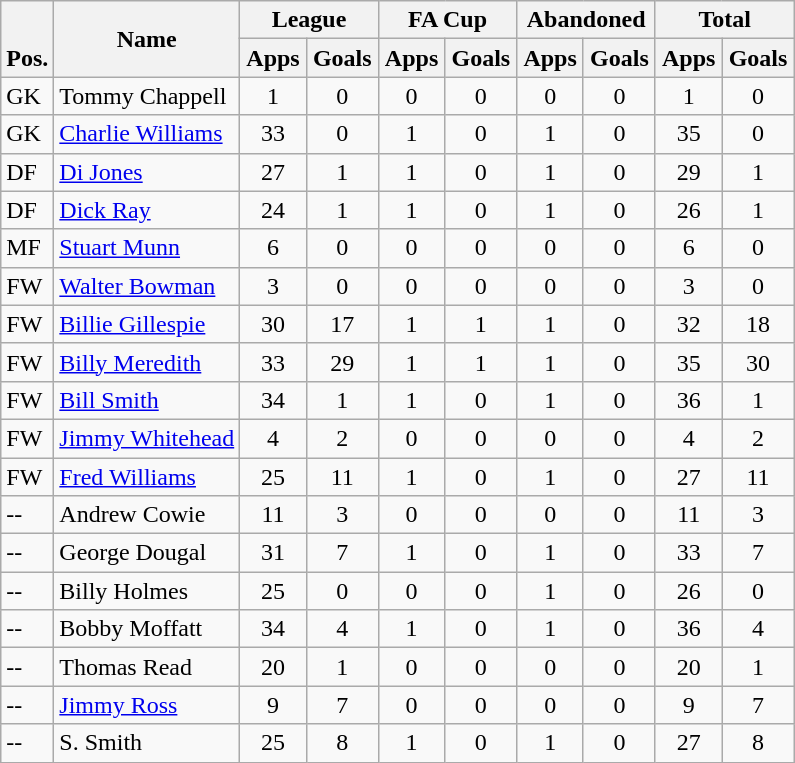<table class="wikitable" style="text-align:center">
<tr>
<th rowspan="2" valign="bottom">Pos.</th>
<th rowspan="2">Name</th>
<th colspan="2" width="85">League</th>
<th colspan="2" width="85">FA Cup</th>
<th colspan="2" width="85">Abandoned</th>
<th colspan="2" width="85">Total</th>
</tr>
<tr>
<th>Apps</th>
<th>Goals</th>
<th>Apps</th>
<th>Goals</th>
<th>Apps</th>
<th>Goals</th>
<th>Apps</th>
<th>Goals</th>
</tr>
<tr>
<td align="left">GK</td>
<td align="left">Tommy Chappell</td>
<td>1</td>
<td>0</td>
<td>0</td>
<td>0</td>
<td>0</td>
<td>0</td>
<td>1</td>
<td>0</td>
</tr>
<tr>
<td align="left">GK</td>
<td align="left"> <a href='#'>Charlie Williams</a></td>
<td>33</td>
<td>0</td>
<td>1</td>
<td>0</td>
<td>1</td>
<td>0</td>
<td>35</td>
<td>0</td>
</tr>
<tr>
<td align="left">DF</td>
<td align="left"> <a href='#'>Di Jones</a></td>
<td>27</td>
<td>1</td>
<td>1</td>
<td>0</td>
<td>1</td>
<td>0</td>
<td>29</td>
<td>1</td>
</tr>
<tr>
<td align="left">DF</td>
<td align="left"> <a href='#'>Dick Ray</a></td>
<td>24</td>
<td>1</td>
<td>1</td>
<td>0</td>
<td>1</td>
<td>0</td>
<td>26</td>
<td>1</td>
</tr>
<tr>
<td align="left">MF</td>
<td align="left"> <a href='#'>Stuart Munn</a></td>
<td>6</td>
<td>0</td>
<td>0</td>
<td>0</td>
<td>0</td>
<td>0</td>
<td>6</td>
<td>0</td>
</tr>
<tr>
<td align="left">FW</td>
<td align="left"> <a href='#'>Walter Bowman</a></td>
<td>3</td>
<td>0</td>
<td>0</td>
<td>0</td>
<td>0</td>
<td>0</td>
<td>3</td>
<td>0</td>
</tr>
<tr>
<td align="left">FW</td>
<td align="left"> <a href='#'>Billie Gillespie</a></td>
<td>30</td>
<td>17</td>
<td>1</td>
<td>1</td>
<td>1</td>
<td>0</td>
<td>32</td>
<td>18</td>
</tr>
<tr>
<td align="left">FW</td>
<td align="left"> <a href='#'>Billy Meredith</a></td>
<td>33</td>
<td>29</td>
<td>1</td>
<td>1</td>
<td>1</td>
<td>0</td>
<td>35</td>
<td>30</td>
</tr>
<tr>
<td align="left">FW</td>
<td align="left"> <a href='#'>Bill Smith</a></td>
<td>34</td>
<td>1</td>
<td>1</td>
<td>0</td>
<td>1</td>
<td>0</td>
<td>36</td>
<td>1</td>
</tr>
<tr>
<td align="left">FW</td>
<td align="left"> <a href='#'>Jimmy Whitehead</a></td>
<td>4</td>
<td>2</td>
<td>0</td>
<td>0</td>
<td>0</td>
<td>0</td>
<td>4</td>
<td>2</td>
</tr>
<tr>
<td align="left">FW</td>
<td align="left"> <a href='#'>Fred Williams</a></td>
<td>25</td>
<td>11</td>
<td>1</td>
<td>0</td>
<td>1</td>
<td>0</td>
<td>27</td>
<td>11</td>
</tr>
<tr>
<td align="left">--</td>
<td align="left">Andrew Cowie</td>
<td>11</td>
<td>3</td>
<td>0</td>
<td>0</td>
<td>0</td>
<td>0</td>
<td>11</td>
<td>3</td>
</tr>
<tr>
<td align="left">--</td>
<td align="left">George Dougal</td>
<td>31</td>
<td>7</td>
<td>1</td>
<td>0</td>
<td>1</td>
<td>0</td>
<td>33</td>
<td>7</td>
</tr>
<tr>
<td align="left">--</td>
<td align="left">Billy Holmes</td>
<td>25</td>
<td>0</td>
<td>0</td>
<td>0</td>
<td>1</td>
<td>0</td>
<td>26</td>
<td>0</td>
</tr>
<tr>
<td align="left">--</td>
<td align="left">Bobby Moffatt</td>
<td>34</td>
<td>4</td>
<td>1</td>
<td>0</td>
<td>1</td>
<td>0</td>
<td>36</td>
<td>4</td>
</tr>
<tr>
<td align="left">--</td>
<td align="left">Thomas Read</td>
<td>20</td>
<td>1</td>
<td>0</td>
<td>0</td>
<td>0</td>
<td>0</td>
<td>20</td>
<td>1</td>
</tr>
<tr>
<td align="left">--</td>
<td align="left"> <a href='#'>Jimmy Ross</a></td>
<td>9</td>
<td>7</td>
<td>0</td>
<td>0</td>
<td>0</td>
<td>0</td>
<td>9</td>
<td>7</td>
</tr>
<tr>
<td align="left">--</td>
<td align="left">S. Smith</td>
<td>25</td>
<td>8</td>
<td>1</td>
<td>0</td>
<td>1</td>
<td>0</td>
<td>27</td>
<td>8</td>
</tr>
</table>
